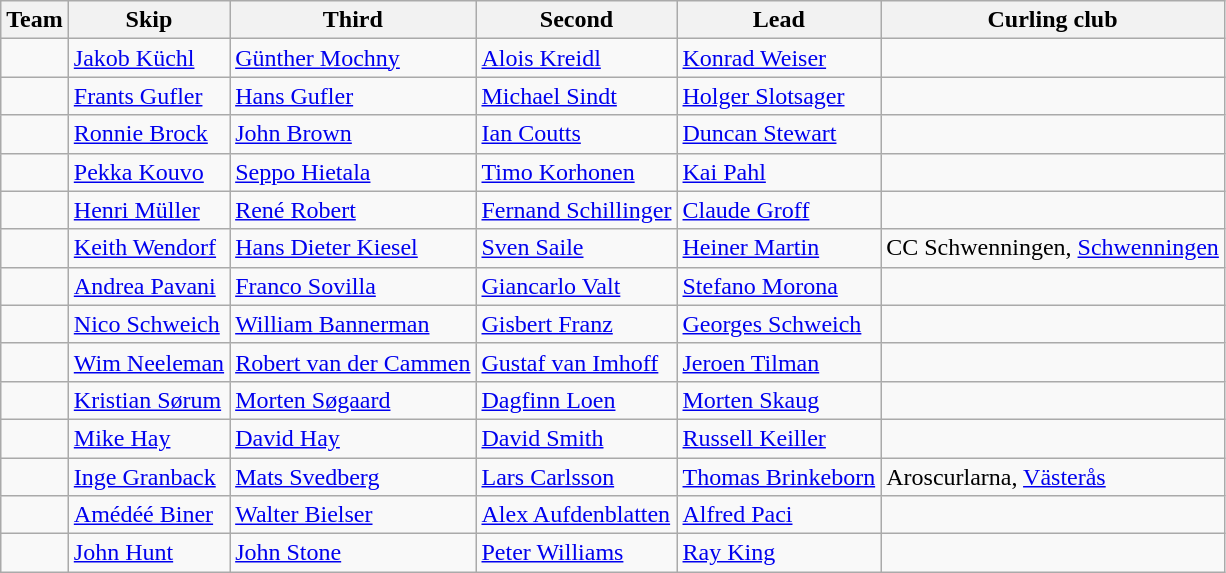<table class="wikitable">
<tr>
<th>Team</th>
<th>Skip</th>
<th>Third</th>
<th>Second</th>
<th>Lead</th>
<th>Curling club</th>
</tr>
<tr>
<td></td>
<td><a href='#'>Jakob Küchl</a></td>
<td><a href='#'>Günther Mochny</a></td>
<td><a href='#'>Alois Kreidl</a></td>
<td><a href='#'>Konrad Weiser</a></td>
<td></td>
</tr>
<tr>
<td></td>
<td><a href='#'>Frants Gufler</a></td>
<td><a href='#'>Hans Gufler</a></td>
<td><a href='#'>Michael Sindt</a></td>
<td><a href='#'>Holger Slotsager</a></td>
<td></td>
</tr>
<tr>
<td></td>
<td><a href='#'>Ronnie Brock</a></td>
<td><a href='#'>John Brown</a></td>
<td><a href='#'>Ian Coutts</a></td>
<td><a href='#'>Duncan Stewart</a></td>
<td></td>
</tr>
<tr>
<td></td>
<td><a href='#'>Pekka Kouvo</a></td>
<td><a href='#'>Seppo Hietala</a></td>
<td><a href='#'>Timo Korhonen</a></td>
<td><a href='#'>Kai Pahl</a></td>
<td></td>
</tr>
<tr>
<td></td>
<td><a href='#'>Henri Müller</a></td>
<td><a href='#'>René Robert</a></td>
<td><a href='#'>Fernand Schillinger</a></td>
<td><a href='#'>Claude Groff</a></td>
<td></td>
</tr>
<tr>
<td></td>
<td><a href='#'>Keith Wendorf</a></td>
<td><a href='#'>Hans Dieter Kiesel</a></td>
<td><a href='#'>Sven Saile</a></td>
<td><a href='#'>Heiner Martin</a></td>
<td>CC Schwenningen, <a href='#'>Schwenningen</a></td>
</tr>
<tr>
<td></td>
<td><a href='#'>Andrea Pavani</a></td>
<td><a href='#'>Franco Sovilla</a></td>
<td><a href='#'>Giancarlo Valt</a></td>
<td><a href='#'>Stefano Morona</a></td>
<td></td>
</tr>
<tr>
<td></td>
<td><a href='#'>Nico Schweich</a></td>
<td><a href='#'>William Bannerman</a></td>
<td><a href='#'>Gisbert Franz</a></td>
<td><a href='#'>Georges Schweich</a></td>
<td></td>
</tr>
<tr>
<td></td>
<td><a href='#'>Wim Neeleman</a></td>
<td><a href='#'>Robert van der Cammen</a></td>
<td><a href='#'>Gustaf van Imhoff</a></td>
<td><a href='#'>Jeroen Tilman</a></td>
<td></td>
</tr>
<tr>
<td></td>
<td><a href='#'>Kristian Sørum</a></td>
<td><a href='#'>Morten Søgaard</a></td>
<td><a href='#'>Dagfinn Loen</a></td>
<td><a href='#'>Morten Skaug</a></td>
<td></td>
</tr>
<tr>
<td></td>
<td><a href='#'>Mike Hay</a></td>
<td><a href='#'>David Hay</a></td>
<td><a href='#'>David Smith</a></td>
<td><a href='#'>Russell Keiller</a></td>
<td></td>
</tr>
<tr>
<td></td>
<td><a href='#'>Inge Granback</a></td>
<td><a href='#'>Mats Svedberg</a></td>
<td><a href='#'>Lars Carlsson</a></td>
<td><a href='#'>Thomas Brinkeborn</a></td>
<td>Aroscurlarna, <a href='#'>Västerås</a></td>
</tr>
<tr>
<td></td>
<td><a href='#'>Amédéé Biner</a></td>
<td><a href='#'>Walter Bielser</a></td>
<td><a href='#'>Alex Aufdenblatten</a></td>
<td><a href='#'>Alfred Paci</a></td>
<td></td>
</tr>
<tr>
<td></td>
<td><a href='#'>John Hunt</a></td>
<td><a href='#'>John Stone</a></td>
<td><a href='#'>Peter Williams</a></td>
<td><a href='#'>Ray King</a></td>
<td></td>
</tr>
</table>
